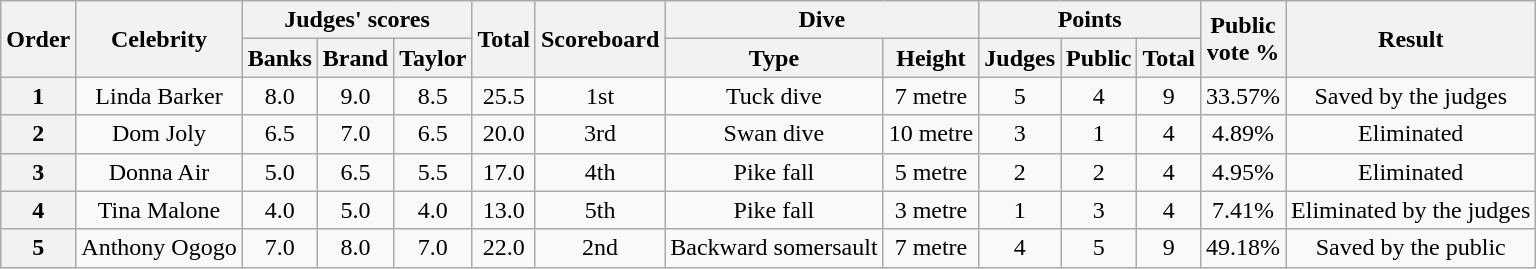<table class="wikitable" style="margin= auto; text-align: center;">
<tr>
<th scope=row rowspan=2>Order</th>
<th rowspan=2>Celebrity</th>
<th colspan=3>Judges' scores</th>
<th rowspan=2>Total</th>
<th rowspan=2>Scoreboard</th>
<th colspan=2>Dive</th>
<th colspan=3>Points</th>
<th rowspan=2>Public<br>vote %</th>
<th rowspan=2>Result</th>
</tr>
<tr>
<th>Banks</th>
<th>Brand</th>
<th>Taylor</th>
<th>Type</th>
<th>Height</th>
<th>Judges</th>
<th>Public</th>
<th>Total</th>
</tr>
<tr>
<th scope=row>1</th>
<td>Linda Barker</td>
<td>8.0</td>
<td>9.0</td>
<td>8.5</td>
<td>25.5</td>
<td>1st</td>
<td>Tuck dive</td>
<td>7  metre</td>
<td>5</td>
<td>4</td>
<td>9</td>
<td>33.57%</td>
<td>Saved by the judges</td>
</tr>
<tr>
<th scope=row>2</th>
<td>Dom Joly</td>
<td>6.5</td>
<td>7.0</td>
<td>6.5</td>
<td>20.0</td>
<td>3rd</td>
<td>Swan dive</td>
<td>10 metre</td>
<td>3</td>
<td>1</td>
<td>4</td>
<td>4.89%</td>
<td>Eliminated</td>
</tr>
<tr>
<th scope=row>3</th>
<td>Donna Air</td>
<td>5.0</td>
<td>6.5</td>
<td>5.5</td>
<td>17.0</td>
<td>4th</td>
<td>Pike fall</td>
<td>5 metre</td>
<td>2</td>
<td>2</td>
<td>4</td>
<td>4.95%</td>
<td>Eliminated</td>
</tr>
<tr>
<th scope=row>4</th>
<td>Tina Malone</td>
<td>4.0</td>
<td>5.0</td>
<td>4.0</td>
<td>13.0</td>
<td>5th</td>
<td>Pike fall</td>
<td>3 metre</td>
<td>1</td>
<td>3</td>
<td>4</td>
<td>7.41%</td>
<td>Eliminated by the judges</td>
</tr>
<tr>
<th scope=row>5</th>
<td>Anthony Ogogo</td>
<td>7.0</td>
<td>8.0</td>
<td>7.0</td>
<td>22.0</td>
<td>2nd</td>
<td>Backward somersault</td>
<td>7  metre</td>
<td>4</td>
<td>5</td>
<td>9</td>
<td>49.18%</td>
<td>Saved by the public</td>
</tr>
</table>
